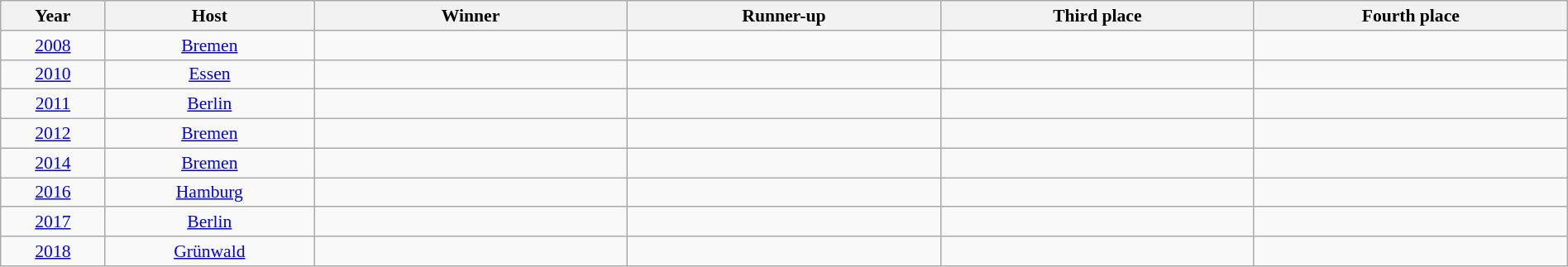<table class="wikitable" style="font-size:90%; width: 100%; text-align: center;">
<tr>
<th width=5%>Year</th>
<th width=10%>Host</th>
<th width=15%>Winner</th>
<th width=15%>Runner-up</th>
<th width=15%>Third place</th>
<th width=15%>Fourth place</th>
</tr>
<tr>
<td><a href='#'>2008</a></td>
<td><a href='#'>Bremen</a></td>
<td><strong></strong></td>
<td></td>
<td></td>
<td></td>
</tr>
<tr>
<td><a href='#'>2010</a></td>
<td><a href='#'>Essen</a></td>
<td><strong></strong></td>
<td></td>
<td></td>
<td></td>
</tr>
<tr>
<td><a href='#'>2011</a></td>
<td><a href='#'>Berlin</a></td>
<td><strong></strong></td>
<td></td>
<td></td>
<td></td>
</tr>
<tr>
<td><a href='#'>2012</a></td>
<td><a href='#'>Bremen</a></td>
<td><strong></strong></td>
<td></td>
<td></td>
<td></td>
</tr>
<tr>
<td><a href='#'>2014</a></td>
<td><a href='#'>Bremen</a></td>
<td><strong></strong></td>
<td></td>
<td></td>
<td></td>
</tr>
<tr>
<td><a href='#'>2016</a></td>
<td><a href='#'>Hamburg</a></td>
<td><strong></strong></td>
<td></td>
<td></td>
<td></td>
</tr>
<tr>
<td><a href='#'>2017</a></td>
<td><a href='#'>Berlin</a></td>
<td><strong></strong></td>
<td></td>
<td></td>
<td></td>
</tr>
<tr>
<td><a href='#'>2018</a></td>
<td><a href='#'>Grünwald</a></td>
<td><strong></strong></td>
<td></td>
<td></td>
<td></td>
</tr>
</table>
